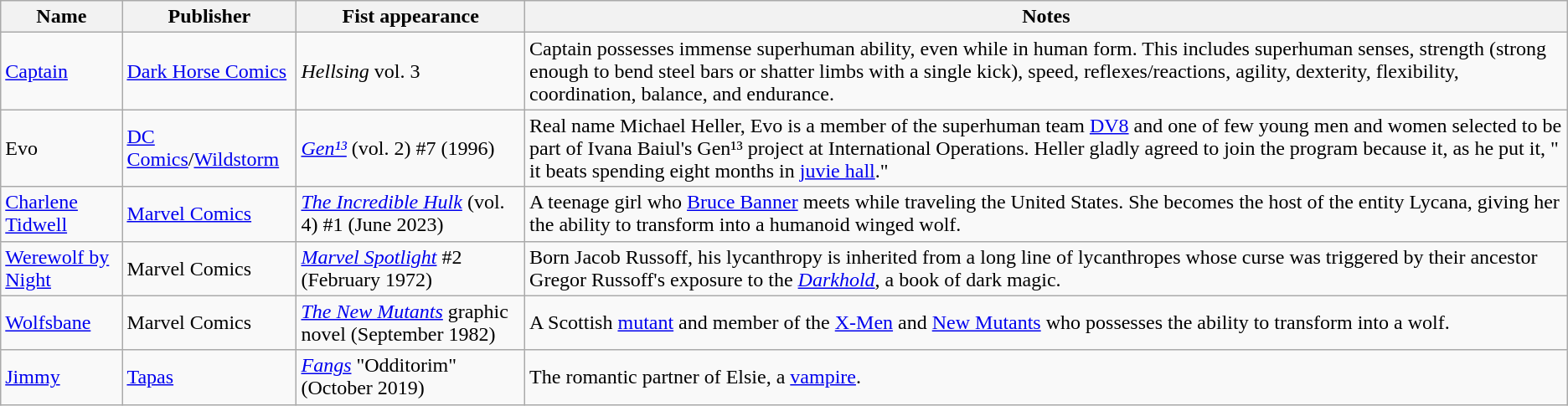<table class="wikitable sortable">
<tr>
<th>Name</th>
<th>Publisher</th>
<th>Fist appearance</th>
<th>Notes</th>
</tr>
<tr>
<td><a href='#'>Captain</a></td>
<td><a href='#'>Dark Horse Comics</a></td>
<td><em>Hellsing</em> vol. 3</td>
<td>Captain possesses immense superhuman ability, even while in human form. This includes superhuman senses, strength (strong enough to bend steel bars or shatter limbs with a single kick), speed, reflexes/reactions, agility, dexterity, flexibility, coordination, balance, and endurance.</td>
</tr>
<tr>
<td>Evo</td>
<td><a href='#'>DC Comics</a>/<a href='#'>Wildstorm</a></td>
<td><em><a href='#'>Gen¹³</a></em> (vol. 2) #7 (1996)</td>
<td>Real name Michael Heller, Evo is a member of the superhuman team <a href='#'>DV8</a> and one of few young men and women selected to be part of Ivana Baiul's Gen¹³ project at International Operations. Heller gladly agreed to join the program because it, as he put it, " it beats spending eight months in <a href='#'>juvie hall</a>."</td>
</tr>
<tr>
<td><a href='#'>Charlene Tidwell</a></td>
<td><a href='#'>Marvel Comics</a></td>
<td><em><a href='#'>The Incredible Hulk</a></em> (vol. 4) #1 (June 2023)</td>
<td>A teenage girl who <a href='#'>Bruce Banner</a> meets while traveling the United States. She becomes the host of the entity Lycana, giving her the ability to transform into a humanoid winged wolf.</td>
</tr>
<tr>
<td><a href='#'>Werewolf by Night</a></td>
<td>Marvel Comics</td>
<td><em><a href='#'>Marvel Spotlight</a></em> #2 (February 1972)</td>
<td>Born Jacob Russoff, his lycanthropy is inherited from a long line of lycanthropes whose curse was triggered by their ancestor Gregor Russoff's exposure to the <em><a href='#'>Darkhold</a></em>, a book of dark magic.</td>
</tr>
<tr>
<td><a href='#'>Wolfsbane</a></td>
<td>Marvel Comics</td>
<td><em><a href='#'>The New Mutants</a></em> graphic novel (September 1982)</td>
<td>A Scottish <a href='#'>mutant</a> and member of the <a href='#'>X-Men</a> and <a href='#'>New Mutants</a> who possesses the ability to transform into a wolf.</td>
</tr>
<tr>
<td><a href='#'>Jimmy</a></td>
<td><a href='#'>Tapas</a></td>
<td><em><a href='#'>Fangs</a></em> "Odditorim" (October 2019)</td>
<td>The romantic partner of Elsie, a <a href='#'>vampire</a>.</td>
</tr>
</table>
